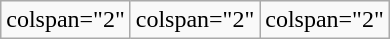<table class="wikitable" style="width:90px;float:right;margin-top:0">
<tr>
<td>colspan="2" </td>
<td>colspan="2" </td>
<td>colspan="2" </td>
</tr>
</table>
